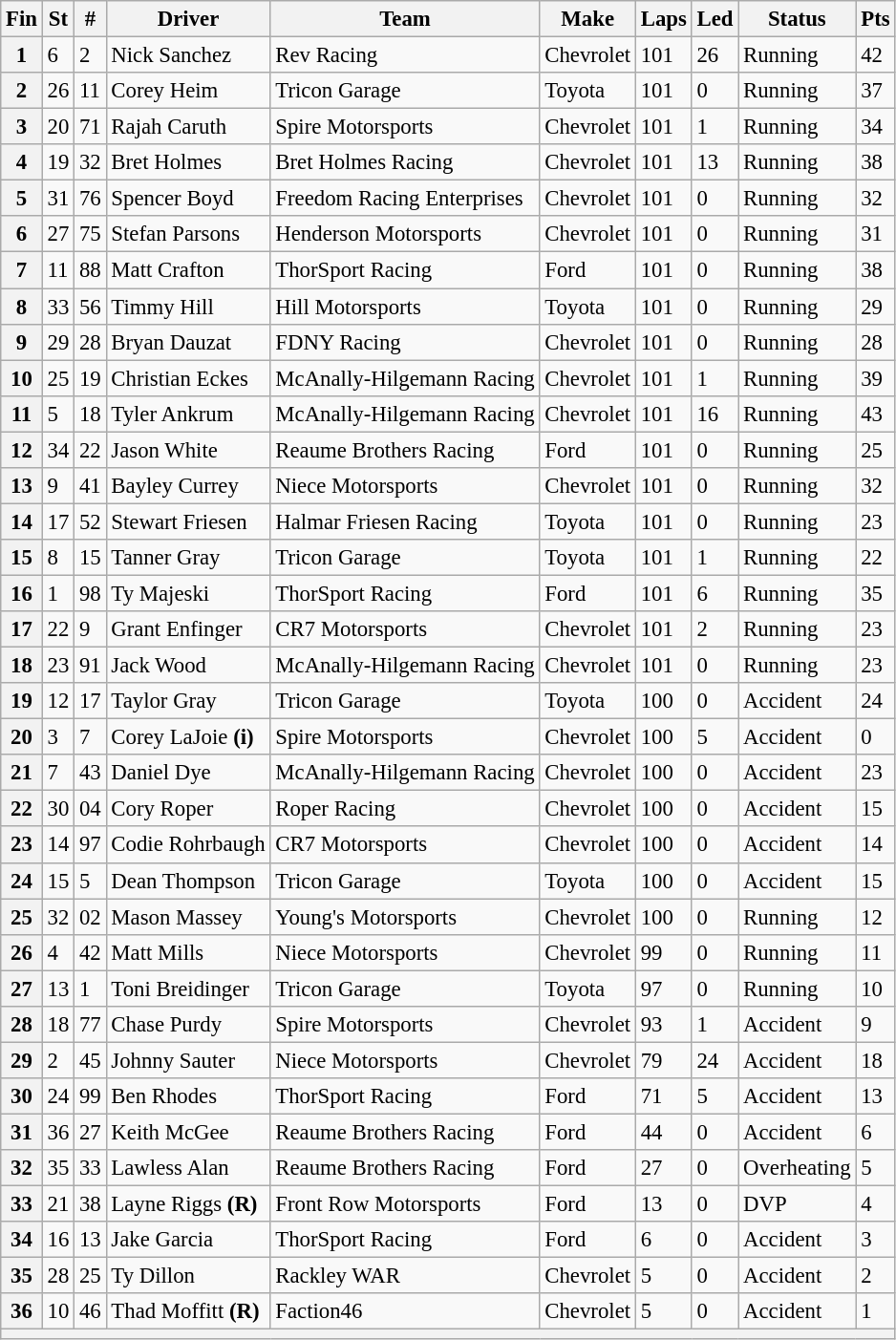<table class="wikitable" style="font-size:95%">
<tr>
<th>Fin</th>
<th>St</th>
<th>#</th>
<th>Driver</th>
<th>Team</th>
<th>Make</th>
<th>Laps</th>
<th>Led</th>
<th>Status</th>
<th>Pts</th>
</tr>
<tr>
<th>1</th>
<td>6</td>
<td>2</td>
<td>Nick Sanchez</td>
<td>Rev Racing</td>
<td>Chevrolet</td>
<td>101</td>
<td>26</td>
<td>Running</td>
<td>42</td>
</tr>
<tr>
<th>2</th>
<td>26</td>
<td>11</td>
<td>Corey Heim</td>
<td>Tricon Garage</td>
<td>Toyota</td>
<td>101</td>
<td>0</td>
<td>Running</td>
<td>37</td>
</tr>
<tr>
<th>3</th>
<td>20</td>
<td>71</td>
<td>Rajah Caruth</td>
<td>Spire Motorsports</td>
<td>Chevrolet</td>
<td>101</td>
<td>1</td>
<td>Running</td>
<td>34</td>
</tr>
<tr>
<th>4</th>
<td>19</td>
<td>32</td>
<td>Bret Holmes</td>
<td>Bret Holmes Racing</td>
<td>Chevrolet</td>
<td>101</td>
<td>13</td>
<td>Running</td>
<td>38</td>
</tr>
<tr>
<th>5</th>
<td>31</td>
<td>76</td>
<td>Spencer Boyd</td>
<td>Freedom Racing Enterprises</td>
<td>Chevrolet</td>
<td>101</td>
<td>0</td>
<td>Running</td>
<td>32</td>
</tr>
<tr>
<th>6</th>
<td>27</td>
<td>75</td>
<td>Stefan Parsons</td>
<td>Henderson Motorsports</td>
<td>Chevrolet</td>
<td>101</td>
<td>0</td>
<td>Running</td>
<td>31</td>
</tr>
<tr>
<th>7</th>
<td>11</td>
<td>88</td>
<td>Matt Crafton</td>
<td>ThorSport Racing</td>
<td>Ford</td>
<td>101</td>
<td>0</td>
<td>Running</td>
<td>38</td>
</tr>
<tr>
<th>8</th>
<td>33</td>
<td>56</td>
<td>Timmy Hill</td>
<td>Hill Motorsports</td>
<td>Toyota</td>
<td>101</td>
<td>0</td>
<td>Running</td>
<td>29</td>
</tr>
<tr>
<th>9</th>
<td>29</td>
<td>28</td>
<td>Bryan Dauzat</td>
<td>FDNY Racing</td>
<td>Chevrolet</td>
<td>101</td>
<td>0</td>
<td>Running</td>
<td>28</td>
</tr>
<tr>
<th>10</th>
<td>25</td>
<td>19</td>
<td>Christian Eckes</td>
<td>McAnally-Hilgemann Racing</td>
<td>Chevrolet</td>
<td>101</td>
<td>1</td>
<td>Running</td>
<td>39</td>
</tr>
<tr>
<th>11</th>
<td>5</td>
<td>18</td>
<td>Tyler Ankrum</td>
<td>McAnally-Hilgemann Racing</td>
<td>Chevrolet</td>
<td>101</td>
<td>16</td>
<td>Running</td>
<td>43</td>
</tr>
<tr>
<th>12</th>
<td>34</td>
<td>22</td>
<td>Jason White</td>
<td>Reaume Brothers Racing</td>
<td>Ford</td>
<td>101</td>
<td>0</td>
<td>Running</td>
<td>25</td>
</tr>
<tr>
<th>13</th>
<td>9</td>
<td>41</td>
<td>Bayley Currey</td>
<td>Niece Motorsports</td>
<td>Chevrolet</td>
<td>101</td>
<td>0</td>
<td>Running</td>
<td>32</td>
</tr>
<tr>
<th>14</th>
<td>17</td>
<td>52</td>
<td>Stewart Friesen</td>
<td>Halmar Friesen Racing</td>
<td>Toyota</td>
<td>101</td>
<td>0</td>
<td>Running</td>
<td>23</td>
</tr>
<tr>
<th>15</th>
<td>8</td>
<td>15</td>
<td>Tanner Gray</td>
<td>Tricon Garage</td>
<td>Toyota</td>
<td>101</td>
<td>1</td>
<td>Running</td>
<td>22</td>
</tr>
<tr>
<th>16</th>
<td>1</td>
<td>98</td>
<td>Ty Majeski</td>
<td>ThorSport Racing</td>
<td>Ford</td>
<td>101</td>
<td>6</td>
<td>Running</td>
<td>35</td>
</tr>
<tr>
<th>17</th>
<td>22</td>
<td>9</td>
<td>Grant Enfinger</td>
<td>CR7 Motorsports</td>
<td>Chevrolet</td>
<td>101</td>
<td>2</td>
<td>Running</td>
<td>23</td>
</tr>
<tr>
<th>18</th>
<td>23</td>
<td>91</td>
<td>Jack Wood</td>
<td>McAnally-Hilgemann Racing</td>
<td>Chevrolet</td>
<td>101</td>
<td>0</td>
<td>Running</td>
<td>23</td>
</tr>
<tr>
<th>19</th>
<td>12</td>
<td>17</td>
<td>Taylor Gray</td>
<td>Tricon Garage</td>
<td>Toyota</td>
<td>100</td>
<td>0</td>
<td>Accident</td>
<td>24</td>
</tr>
<tr>
<th>20</th>
<td>3</td>
<td>7</td>
<td>Corey LaJoie <strong>(i)</strong></td>
<td>Spire Motorsports</td>
<td>Chevrolet</td>
<td>100</td>
<td>5</td>
<td>Accident</td>
<td>0</td>
</tr>
<tr>
<th>21</th>
<td>7</td>
<td>43</td>
<td>Daniel Dye</td>
<td>McAnally-Hilgemann Racing</td>
<td>Chevrolet</td>
<td>100</td>
<td>0</td>
<td>Accident</td>
<td>23</td>
</tr>
<tr>
<th>22</th>
<td>30</td>
<td>04</td>
<td>Cory Roper</td>
<td>Roper Racing</td>
<td>Chevrolet</td>
<td>100</td>
<td>0</td>
<td>Accident</td>
<td>15</td>
</tr>
<tr>
<th>23</th>
<td>14</td>
<td>97</td>
<td>Codie Rohrbaugh</td>
<td>CR7 Motorsports</td>
<td>Chevrolet</td>
<td>100</td>
<td>0</td>
<td>Accident</td>
<td>14</td>
</tr>
<tr>
<th>24</th>
<td>15</td>
<td>5</td>
<td>Dean Thompson</td>
<td>Tricon Garage</td>
<td>Toyota</td>
<td>100</td>
<td>0</td>
<td>Accident</td>
<td>15</td>
</tr>
<tr>
<th>25</th>
<td>32</td>
<td>02</td>
<td>Mason Massey</td>
<td>Young's Motorsports</td>
<td>Chevrolet</td>
<td>100</td>
<td>0</td>
<td>Running</td>
<td>12</td>
</tr>
<tr>
<th>26</th>
<td>4</td>
<td>42</td>
<td>Matt Mills</td>
<td>Niece Motorsports</td>
<td>Chevrolet</td>
<td>99</td>
<td>0</td>
<td>Running</td>
<td>11</td>
</tr>
<tr>
<th>27</th>
<td>13</td>
<td>1</td>
<td>Toni Breidinger</td>
<td>Tricon Garage</td>
<td>Toyota</td>
<td>97</td>
<td>0</td>
<td>Running</td>
<td>10</td>
</tr>
<tr>
<th>28</th>
<td>18</td>
<td>77</td>
<td>Chase Purdy</td>
<td>Spire Motorsports</td>
<td>Chevrolet</td>
<td>93</td>
<td>1</td>
<td>Accident</td>
<td>9</td>
</tr>
<tr>
<th>29</th>
<td>2</td>
<td>45</td>
<td>Johnny Sauter</td>
<td>Niece Motorsports</td>
<td>Chevrolet</td>
<td>79</td>
<td>24</td>
<td>Accident</td>
<td>18</td>
</tr>
<tr>
<th>30</th>
<td>24</td>
<td>99</td>
<td>Ben Rhodes</td>
<td>ThorSport Racing</td>
<td>Ford</td>
<td>71</td>
<td>5</td>
<td>Accident</td>
<td>13</td>
</tr>
<tr>
<th>31</th>
<td>36</td>
<td>27</td>
<td>Keith McGee</td>
<td>Reaume Brothers Racing</td>
<td>Ford</td>
<td>44</td>
<td>0</td>
<td>Accident</td>
<td>6</td>
</tr>
<tr>
<th>32</th>
<td>35</td>
<td>33</td>
<td>Lawless Alan</td>
<td>Reaume Brothers Racing</td>
<td>Ford</td>
<td>27</td>
<td>0</td>
<td>Overheating</td>
<td>5</td>
</tr>
<tr>
<th>33</th>
<td>21</td>
<td>38</td>
<td>Layne Riggs <strong>(R)</strong></td>
<td>Front Row Motorsports</td>
<td>Ford</td>
<td>13</td>
<td>0</td>
<td>DVP</td>
<td>4</td>
</tr>
<tr>
<th>34</th>
<td>16</td>
<td>13</td>
<td>Jake Garcia</td>
<td>ThorSport Racing</td>
<td>Ford</td>
<td>6</td>
<td>0</td>
<td>Accident</td>
<td>3</td>
</tr>
<tr>
<th>35</th>
<td>28</td>
<td>25</td>
<td>Ty Dillon</td>
<td>Rackley WAR</td>
<td>Chevrolet</td>
<td>5</td>
<td>0</td>
<td>Accident</td>
<td>2</td>
</tr>
<tr>
<th>36</th>
<td>10</td>
<td>46</td>
<td>Thad Moffitt <strong>(R)</strong></td>
<td>Faction46</td>
<td>Chevrolet</td>
<td>5</td>
<td>0</td>
<td>Accident</td>
<td>1</td>
</tr>
<tr>
<th colspan="10"></th>
</tr>
</table>
